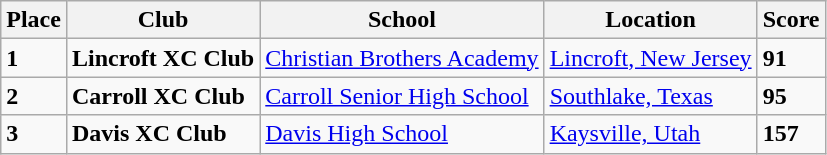<table class="wikitable">
<tr>
<th>Place</th>
<th>Club</th>
<th>School</th>
<th>Location</th>
<th>Score</th>
</tr>
<tr>
<td><strong>1</strong></td>
<td><strong>Lincroft XC Club</strong></td>
<td><a href='#'>Christian Brothers Academy</a></td>
<td><a href='#'>Lincroft, New Jersey</a></td>
<td><strong>91</strong></td>
</tr>
<tr>
<td><strong>2</strong></td>
<td><strong>Carroll XC Club</strong></td>
<td><a href='#'>Carroll Senior High School</a></td>
<td><a href='#'>Southlake, Texas</a></td>
<td><strong>95</strong></td>
</tr>
<tr>
<td><strong>3</strong></td>
<td><strong>Davis XC Club</strong></td>
<td><a href='#'>Davis High School</a></td>
<td><a href='#'>Kaysville, Utah</a></td>
<td><strong>157</strong></td>
</tr>
</table>
